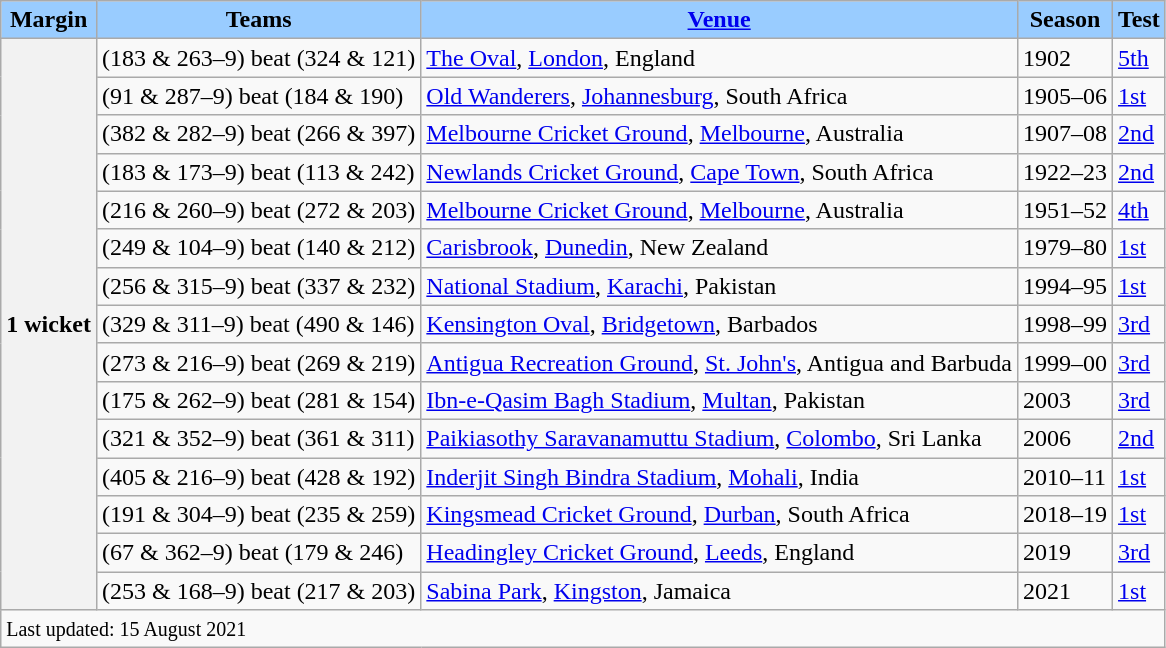<table class="wikitable">
<tr>
<th style="background:#9cf;">Margin</th>
<th style="background:#9cf;">Teams</th>
<th style="background:#9cf;"><a href='#'>Venue</a></th>
<th style="background:#9cf;">Season</th>
<th style="background:#9cf;">Test</th>
</tr>
<tr>
<th rowspan="15" style="vertical-align:middle;">1 wicket</th>
<td> (183 & 263–9) beat  (324 & 121)</td>
<td><a href='#'>The Oval</a>, <a href='#'>London</a>, England</td>
<td>1902</td>
<td><a href='#'>5th</a></td>
</tr>
<tr>
<td> (91 & 287–9) beat  (184 & 190)</td>
<td><a href='#'>Old Wanderers</a>, <a href='#'>Johannesburg</a>, South Africa</td>
<td>1905–06</td>
<td><a href='#'>1st</a></td>
</tr>
<tr>
<td> (382 & 282–9) beat  (266 & 397)</td>
<td><a href='#'>Melbourne Cricket Ground</a>, <a href='#'>Melbourne</a>, Australia</td>
<td>1907–08</td>
<td><a href='#'>2nd</a></td>
</tr>
<tr>
<td> (183 & 173–9) beat  (113 & 242)</td>
<td><a href='#'>Newlands Cricket Ground</a>, <a href='#'>Cape Town</a>, South Africa</td>
<td>1922–23</td>
<td><a href='#'>2nd</a></td>
</tr>
<tr>
<td> (216 & 260–9) beat  (272 & 203)</td>
<td><a href='#'>Melbourne Cricket Ground</a>, <a href='#'>Melbourne</a>, Australia</td>
<td>1951–52</td>
<td><a href='#'>4th</a></td>
</tr>
<tr>
<td> (249 & 104–9) beat  (140 & 212)</td>
<td><a href='#'>Carisbrook</a>, <a href='#'>Dunedin</a>, New Zealand</td>
<td>1979–80</td>
<td><a href='#'>1st</a></td>
</tr>
<tr>
<td> (256 & 315–9) beat  (337 & 232)</td>
<td><a href='#'>National Stadium</a>, <a href='#'>Karachi</a>, Pakistan</td>
<td>1994–95</td>
<td><a href='#'>1st</a></td>
</tr>
<tr>
<td> (329 & 311–9) beat  (490 & 146)</td>
<td><a href='#'>Kensington Oval</a>, <a href='#'>Bridgetown</a>, Barbados</td>
<td>1998–99</td>
<td><a href='#'>3rd</a></td>
</tr>
<tr>
<td> (273 & 216–9) beat  (269 & 219)</td>
<td><a href='#'>Antigua Recreation Ground</a>, <a href='#'>St. John's</a>, Antigua and Barbuda</td>
<td>1999–00</td>
<td><a href='#'>3rd</a></td>
</tr>
<tr>
<td> (175 & 262–9) beat  (281 & 154)</td>
<td><a href='#'>Ibn-e-Qasim Bagh Stadium</a>, <a href='#'>Multan</a>, Pakistan</td>
<td>2003</td>
<td><a href='#'>3rd</a></td>
</tr>
<tr>
<td> (321 & 352–9) beat  (361 & 311)</td>
<td><a href='#'>Paikiasothy Saravanamuttu Stadium</a>, <a href='#'>Colombo</a>, Sri Lanka</td>
<td>2006</td>
<td><a href='#'>2nd</a></td>
</tr>
<tr>
<td> (405 & 216–9) beat  (428 & 192)</td>
<td><a href='#'>Inderjit Singh Bindra Stadium</a>, <a href='#'>Mohali</a>, India</td>
<td>2010–11</td>
<td><a href='#'>1st</a></td>
</tr>
<tr>
<td> (191 & 304–9) beat  (235 & 259)</td>
<td><a href='#'>Kingsmead Cricket Ground</a>, <a href='#'>Durban</a>, South Africa</td>
<td>2018–19</td>
<td><a href='#'>1st</a></td>
</tr>
<tr>
<td> (67 & 362–9) beat  (179 & 246)</td>
<td><a href='#'>Headingley Cricket Ground</a>, <a href='#'>Leeds</a>, England</td>
<td>2019</td>
<td><a href='#'>3rd</a></td>
</tr>
<tr>
<td> (253 & 168–9) beat  (217 & 203)</td>
<td><a href='#'>Sabina Park</a>, <a href='#'>Kingston</a>, Jamaica</td>
<td>2021</td>
<td><a href='#'>1st</a></td>
</tr>
<tr>
<td colspan=5><small>Last updated: 15 August 2021</small></td>
</tr>
</table>
